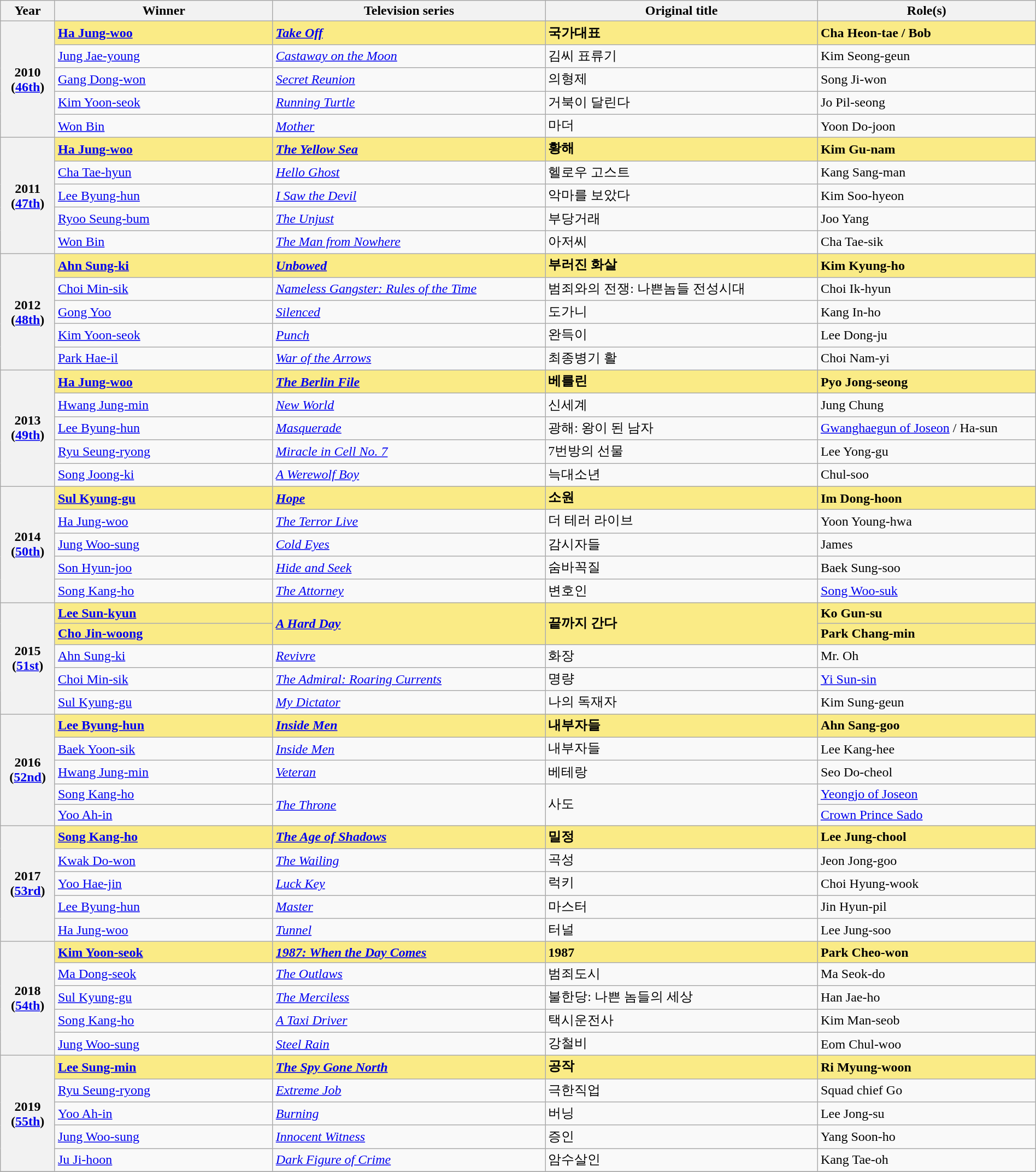<table class="wikitable" style="width:100%;" cellpadding="6">
<tr>
<th style="width:5%;">Year</th>
<th style="width:20%;">Winner</th>
<th style="width:25%;">Television series</th>
<th style="width:25%;">Original title</th>
<th style="width:20%;">Role(s)</th>
</tr>
<tr>
<th rowspan="5">2010<br>(<a href='#'>46th</a>)</th>
<td style="background:#FAEB86;"><strong><a href='#'>Ha Jung-woo</a> </strong></td>
<td style="background:#FAEB86;"><strong><em><a href='#'>Take Off</a></em></strong></td>
<td style="background:#FAEB86;"><strong>국가대표</strong></td>
<td style="background:#FAEB86;"><strong>Cha Heon-tae / Bob</strong></td>
</tr>
<tr>
<td><a href='#'>Jung Jae-young</a></td>
<td><em><a href='#'>Castaway on the Moon</a></em></td>
<td>김씨 표류기</td>
<td>Kim Seong-geun</td>
</tr>
<tr>
<td><a href='#'>Gang Dong-won</a></td>
<td><em><a href='#'>Secret Reunion</a></em></td>
<td>의형제</td>
<td>Song Ji-won</td>
</tr>
<tr>
<td><a href='#'>Kim Yoon-seok</a></td>
<td><em><a href='#'>Running Turtle</a></em></td>
<td>거북이 달린다</td>
<td>Jo Pil-seong</td>
</tr>
<tr>
<td><a href='#'>Won Bin</a></td>
<td><em><a href='#'>Mother</a></em></td>
<td>마더</td>
<td>Yoon Do-joon</td>
</tr>
<tr>
<th rowspan="5">2011<br>(<a href='#'>47th</a>)</th>
<td style="background:#FAEB86;"><strong><a href='#'>Ha Jung-woo</a> </strong></td>
<td style="background:#FAEB86;"><strong><em><a href='#'>The Yellow Sea</a></em></strong></td>
<td style="background:#FAEB86;"><strong>황해</strong></td>
<td style="background:#FAEB86;"><strong>Kim Gu-nam</strong></td>
</tr>
<tr>
<td><a href='#'>Cha Tae-hyun</a></td>
<td><em><a href='#'>Hello Ghost</a></em></td>
<td>헬로우 고스트</td>
<td>Kang Sang-man</td>
</tr>
<tr>
<td><a href='#'>Lee Byung-hun</a></td>
<td><em><a href='#'>I Saw the Devil</a></em></td>
<td>악마를 보았다</td>
<td>Kim Soo-hyeon</td>
</tr>
<tr>
<td><a href='#'>Ryoo Seung-bum</a></td>
<td><em><a href='#'>The Unjust</a></em></td>
<td>부당거래</td>
<td>Joo Yang</td>
</tr>
<tr>
<td><a href='#'>Won Bin</a></td>
<td><em><a href='#'>The Man from Nowhere</a></em></td>
<td>아저씨</td>
<td>Cha Tae-sik</td>
</tr>
<tr>
<th rowspan="5">2012<br>(<a href='#'>48th</a>)</th>
<td style="background:#FAEB86;"><strong><a href='#'>Ahn Sung-ki</a> </strong></td>
<td style="background:#FAEB86;"><strong><em><a href='#'>Unbowed</a></em></strong></td>
<td style="background:#FAEB86;"><strong>부러진 화살</strong></td>
<td style="background:#FAEB86;"><strong>Kim Kyung-ho</strong></td>
</tr>
<tr>
<td><a href='#'>Choi Min-sik</a></td>
<td><em><a href='#'>Nameless Gangster: Rules of the Time</a></em></td>
<td>범죄와의 전쟁: 나쁜놈들 전성시대</td>
<td>Choi Ik-hyun</td>
</tr>
<tr>
<td><a href='#'>Gong Yoo</a></td>
<td><em><a href='#'>Silenced</a></em></td>
<td>도가니</td>
<td>Kang In-ho</td>
</tr>
<tr>
<td><a href='#'>Kim Yoon-seok</a></td>
<td><em><a href='#'>Punch</a></em></td>
<td>완득이</td>
<td>Lee Dong-ju</td>
</tr>
<tr>
<td><a href='#'>Park Hae-il</a></td>
<td><em><a href='#'>War of the Arrows</a></em></td>
<td>최종병기 활</td>
<td>Choi Nam-yi</td>
</tr>
<tr>
<th rowspan="5">2013<br>(<a href='#'>49th</a>)</th>
<td style="background:#FAEB86;"><strong><a href='#'>Ha Jung-woo</a> </strong></td>
<td style="background:#FAEB86;"><strong><em><a href='#'>The Berlin File</a></em></strong></td>
<td style="background:#FAEB86;"><strong>베를린</strong></td>
<td style="background:#FAEB86;"><strong>Pyo Jong-seong</strong></td>
</tr>
<tr>
<td><a href='#'>Hwang Jung-min</a></td>
<td><em><a href='#'>New World</a></em></td>
<td>신세계</td>
<td>Jung Chung</td>
</tr>
<tr>
<td><a href='#'>Lee Byung-hun</a></td>
<td><em><a href='#'>Masquerade</a></em></td>
<td>광해: 왕이 된 남자</td>
<td><a href='#'>Gwanghaegun of Joseon</a> / Ha-sun</td>
</tr>
<tr>
<td><a href='#'>Ryu Seung-ryong</a></td>
<td><em><a href='#'>Miracle in Cell No. 7</a></em></td>
<td>7번방의 선물</td>
<td>Lee Yong-gu</td>
</tr>
<tr>
<td><a href='#'>Song Joong-ki</a></td>
<td><em><a href='#'>A Werewolf Boy</a></em></td>
<td>늑대소년</td>
<td>Chul-soo</td>
</tr>
<tr>
<th rowspan="5">2014<br>(<a href='#'>50th</a>)</th>
<td style="background:#FAEB86;"><strong><a href='#'>Sul Kyung-gu</a> </strong></td>
<td style="background:#FAEB86;"><strong><em><a href='#'>Hope</a></em></strong></td>
<td style="background:#FAEB86;"><strong>소원</strong></td>
<td style="background:#FAEB86;"><strong>Im Dong-hoon</strong></td>
</tr>
<tr>
<td><a href='#'>Ha Jung-woo</a></td>
<td><em><a href='#'>The Terror Live</a></em></td>
<td>더 테러 라이브</td>
<td>Yoon Young-hwa</td>
</tr>
<tr>
<td><a href='#'>Jung Woo-sung</a></td>
<td><em><a href='#'>Cold Eyes</a></em></td>
<td>감시자들</td>
<td>James</td>
</tr>
<tr>
<td><a href='#'>Son Hyun-joo</a></td>
<td><em><a href='#'>Hide and Seek</a></em></td>
<td>숨바꼭질</td>
<td>Baek Sung-soo</td>
</tr>
<tr>
<td><a href='#'>Song Kang-ho</a></td>
<td><em><a href='#'>The Attorney</a></em></td>
<td>변호인</td>
<td><a href='#'>Song Woo-suk</a></td>
</tr>
<tr>
<th rowspan="5">2015<br>(<a href='#'>51st</a>)</th>
<td style="background:#FAEB86;"><strong><a href='#'>Lee Sun-kyun</a> </strong></td>
<td rowspan="2" style="background:#FAEB86;"><strong><em><a href='#'>A Hard Day</a></em></strong></td>
<td rowspan="2" style="background:#FAEB86;"><strong>끝까지 간다</strong></td>
<td style="background:#FAEB86;"><strong>Ko Gun-su</strong></td>
</tr>
<tr>
<td style="background:#FAEB86;"><strong><a href='#'>Cho Jin-woong</a> </strong></td>
<td style="background:#FAEB86;"><strong>Park Chang-min</strong></td>
</tr>
<tr>
<td><a href='#'>Ahn Sung-ki</a></td>
<td><em><a href='#'>Revivre</a></em></td>
<td>화장</td>
<td>Mr. Oh</td>
</tr>
<tr>
<td><a href='#'>Choi Min-sik</a></td>
<td><em><a href='#'>The Admiral: Roaring Currents</a></em></td>
<td>명량</td>
<td><a href='#'>Yi Sun-sin</a></td>
</tr>
<tr>
<td><a href='#'>Sul Kyung-gu</a></td>
<td><em><a href='#'>My Dictator</a></em></td>
<td>나의 독재자</td>
<td>Kim Sung-geun</td>
</tr>
<tr>
<th rowspan="5">2016<br>(<a href='#'>52nd</a>)</th>
<td style="background:#FAEB86;"><strong><a href='#'>Lee Byung-hun</a> </strong></td>
<td style="background:#FAEB86;"><strong><em><a href='#'>Inside Men</a></em></strong></td>
<td style="background:#FAEB86;"><strong>내부자들</strong></td>
<td style="background:#FAEB86;"><strong>Ahn Sang-goo</strong></td>
</tr>
<tr>
<td><a href='#'>Baek Yoon-sik</a></td>
<td><em><a href='#'>Inside Men</a></em></td>
<td>내부자들</td>
<td>Lee Kang-hee</td>
</tr>
<tr>
<td><a href='#'>Hwang Jung-min</a></td>
<td><em><a href='#'>Veteran</a></em></td>
<td>베테랑</td>
<td>Seo Do-cheol</td>
</tr>
<tr>
<td><a href='#'>Song Kang-ho</a></td>
<td rowspan="2"><em><a href='#'>The Throne</a></em></td>
<td rowspan="2">사도</td>
<td><a href='#'>Yeongjo of Joseon</a></td>
</tr>
<tr>
<td><a href='#'>Yoo Ah-in</a></td>
<td><a href='#'>Crown Prince Sado</a></td>
</tr>
<tr>
<th rowspan="5">2017<br>(<a href='#'>53rd</a>)</th>
<td style="background:#FAEB86;"><strong><a href='#'>Song Kang-ho</a> </strong></td>
<td style="background:#FAEB86;"><strong><em><a href='#'>The Age of Shadows</a></em></strong></td>
<td style="background:#FAEB86;"><strong>밀정</strong></td>
<td style="background:#FAEB86;"><strong>Lee Jung-chool</strong></td>
</tr>
<tr>
<td><a href='#'>Kwak Do-won</a></td>
<td><em><a href='#'>The Wailing</a></em></td>
<td>곡성</td>
<td>Jeon Jong-goo</td>
</tr>
<tr>
<td><a href='#'>Yoo Hae-jin</a></td>
<td><em><a href='#'>Luck Key</a></em></td>
<td>럭키</td>
<td>Choi Hyung-wook</td>
</tr>
<tr>
<td><a href='#'>Lee Byung-hun</a></td>
<td><em><a href='#'>Master</a></em></td>
<td>마스터</td>
<td>Jin Hyun-pil</td>
</tr>
<tr>
<td><a href='#'>Ha Jung-woo</a></td>
<td><em><a href='#'>Tunnel</a></em></td>
<td>터널</td>
<td>Lee Jung-soo</td>
</tr>
<tr>
<th rowspan="5">2018<br>(<a href='#'>54th</a>)</th>
<td style="background:#FAEB86;"><strong><a href='#'>Kim Yoon-seok</a> </strong></td>
<td style="background:#FAEB86;"><strong><em><a href='#'>1987: When the Day Comes</a></em></strong></td>
<td style="background:#FAEB86;"><strong>1987</strong></td>
<td style="background:#FAEB86;"><strong>Park Cheo-won</strong></td>
</tr>
<tr>
<td><a href='#'>Ma Dong-seok</a></td>
<td><em><a href='#'>The Outlaws</a></em></td>
<td>범죄도시</td>
<td>Ma Seok-do</td>
</tr>
<tr>
<td><a href='#'>Sul Kyung-gu</a></td>
<td><em><a href='#'>The Merciless</a></em></td>
<td>불한당: 나쁜 놈들의 세상</td>
<td>Han Jae-ho</td>
</tr>
<tr>
<td><a href='#'>Song Kang-ho</a></td>
<td><em><a href='#'>A Taxi Driver</a></em></td>
<td>택시운전사</td>
<td>Kim Man-seob</td>
</tr>
<tr>
<td><a href='#'>Jung Woo-sung</a></td>
<td><em><a href='#'>Steel Rain</a></em></td>
<td>강철비</td>
<td>Eom Chul-woo</td>
</tr>
<tr>
<th rowspan="5">2019<br>(<a href='#'>55th</a>)</th>
<td style="background:#FAEB86;"><strong><a href='#'>Lee Sung-min</a> </strong></td>
<td style="background:#FAEB86;"><strong><em><a href='#'>The Spy Gone North</a></em></strong></td>
<td style="background:#FAEB86;"><strong>공작</strong></td>
<td style="background:#FAEB86;"><strong>Ri Myung-woon</strong></td>
</tr>
<tr>
<td><a href='#'>Ryu Seung-ryong</a></td>
<td><em><a href='#'>Extreme Job</a></em></td>
<td>극한직업</td>
<td>Squad chief Go</td>
</tr>
<tr>
<td><a href='#'>Yoo Ah-in</a></td>
<td><em><a href='#'>Burning</a></em></td>
<td>버닝</td>
<td>Lee Jong-su</td>
</tr>
<tr>
<td><a href='#'>Jung Woo-sung</a></td>
<td><em><a href='#'>Innocent Witness</a></em></td>
<td>증인</td>
<td>Yang Soon-ho</td>
</tr>
<tr>
<td><a href='#'>Ju Ji-hoon</a></td>
<td><em><a href='#'>Dark Figure of Crime</a></em></td>
<td>암수살인</td>
<td>Kang Tae-oh</td>
</tr>
<tr>
</tr>
</table>
